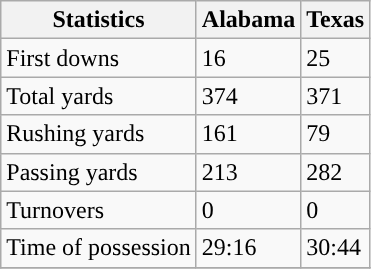<table class="wikitable" style="float: left;">
<tr>
<th>Statistics</th>
<th>Alabama</th>
<th>Texas</th>
</tr>
<tr>
<td>First downs</td>
<td>16</td>
<td>25</td>
</tr>
<tr>
<td>Total yards</td>
<td>374</td>
<td>371</td>
</tr>
<tr>
<td>Rushing yards</td>
<td>161</td>
<td>79</td>
</tr>
<tr>
<td>Passing yards</td>
<td>213</td>
<td>282</td>
</tr>
<tr>
<td>Turnovers</td>
<td>0</td>
<td>0</td>
</tr>
<tr>
<td>Time of possession</td>
<td>29:16</td>
<td>30:44</td>
</tr>
<tr>
</tr>
</table>
